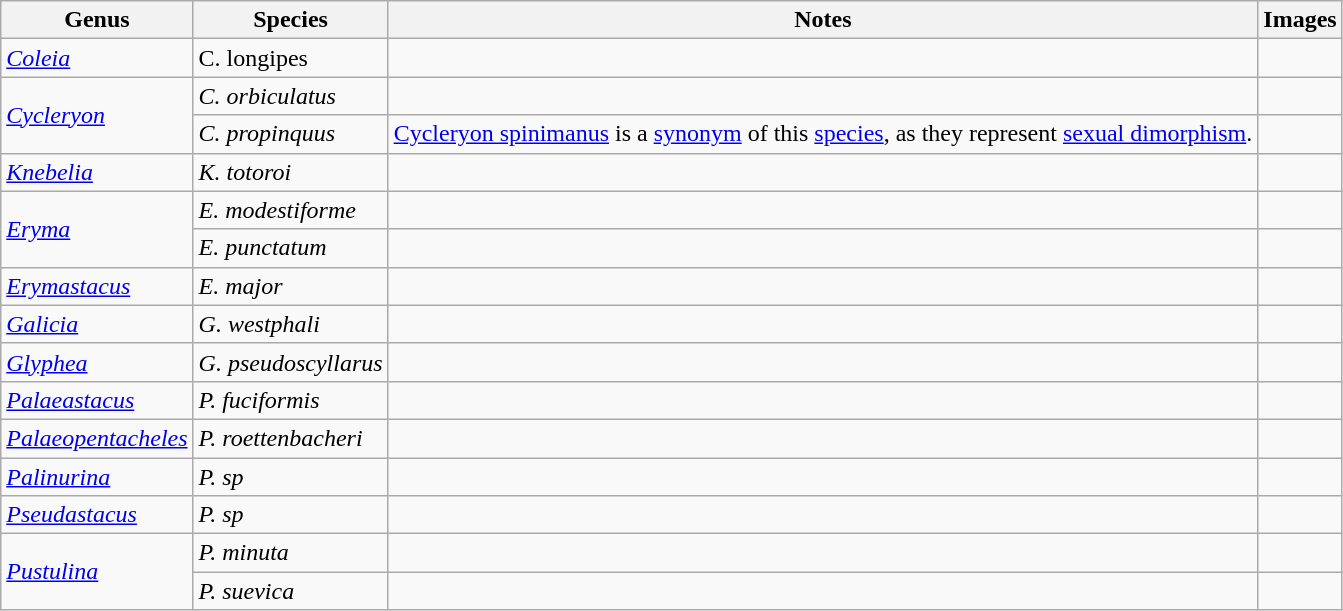<table class="wikitable">
<tr>
<th>Genus</th>
<th>Species</th>
<th>Notes</th>
<th>Images</th>
</tr>
<tr>
<td><em><a href='#'>Coleia</a></em></td>
<td>C. longipes</td>
<td></td>
<td></td>
</tr>
<tr>
<td rowspan="2"><em><a href='#'>Cycleryon</a></em></td>
<td><em>C. orbiculatus</em></td>
<td></td>
<td></td>
</tr>
<tr>
<td><em>C. propinquus</em></td>
<td><a href='#'>Cycleryon spinimanus</a> is a <a href='#'>synonym</a> of this <a href='#'>species</a>, as they represent <a href='#'>sexual dimorphism</a>.</td>
<td></td>
</tr>
<tr>
<td><em><a href='#'>Knebelia</a></em></td>
<td><em>K. totoroi</em></td>
<td></td>
<td></td>
</tr>
<tr>
<td rowspan="2"><em><a href='#'>Eryma</a></em></td>
<td><em>E. modestiforme</em></td>
<td></td>
<td></td>
</tr>
<tr>
<td><em>E. punctatum</em></td>
<td></td>
<td></td>
</tr>
<tr>
<td><em><a href='#'>Erymastacus</a></em></td>
<td><em>E. major</em></td>
<td></td>
<td></td>
</tr>
<tr>
<td><em><a href='#'>Galicia</a></em></td>
<td><em>G. westphali</em></td>
<td></td>
<td></td>
</tr>
<tr>
<td><em><a href='#'>Glyphea</a></em></td>
<td><em>G. pseudoscyllarus</em></td>
<td></td>
<td></td>
</tr>
<tr>
<td><em><a href='#'>Palaeastacus</a></em></td>
<td><em>P. fuciformis</em></td>
<td></td>
<td></td>
</tr>
<tr>
<td><em><a href='#'>Palaeopentacheles</a></em></td>
<td><em>P. roettenbacheri</em></td>
<td></td>
<td></td>
</tr>
<tr>
<td><em><a href='#'>Palinurina</a></em></td>
<td><em>P. sp</em></td>
<td></td>
<td></td>
</tr>
<tr>
<td><em><a href='#'>Pseudastacus</a></em></td>
<td><em>P. sp</em></td>
<td></td>
<td></td>
</tr>
<tr>
<td rowspan="2"><em><a href='#'>Pustulina</a></em></td>
<td><em>P. minuta</em></td>
<td></td>
<td></td>
</tr>
<tr>
<td><em>P. suevica</em></td>
<td></td>
<td></td>
</tr>
</table>
